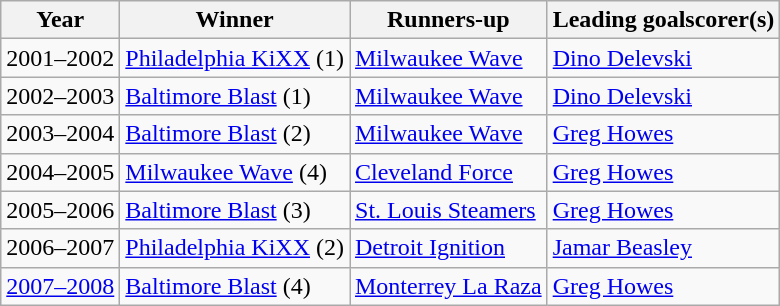<table class="wikitable">
<tr>
<th>Year</th>
<th>Winner </th>
<th>Runners-up</th>
<th>Leading goalscorer(s)</th>
</tr>
<tr>
<td>2001–2002</td>
<td><a href='#'>Philadelphia KiXX</a> (1)</td>
<td><a href='#'>Milwaukee Wave</a></td>
<td><a href='#'>Dino Delevski</a></td>
</tr>
<tr>
<td>2002–2003</td>
<td><a href='#'>Baltimore Blast</a> (1)</td>
<td><a href='#'>Milwaukee Wave</a></td>
<td><a href='#'>Dino Delevski</a></td>
</tr>
<tr>
<td>2003–2004</td>
<td><a href='#'>Baltimore Blast</a> (2)</td>
<td><a href='#'>Milwaukee Wave</a></td>
<td><a href='#'>Greg Howes</a></td>
</tr>
<tr>
<td>2004–2005</td>
<td><a href='#'>Milwaukee Wave</a> (4)</td>
<td><a href='#'>Cleveland Force</a></td>
<td><a href='#'>Greg Howes</a></td>
</tr>
<tr>
<td>2005–2006</td>
<td><a href='#'>Baltimore Blast</a> (3)</td>
<td><a href='#'>St. Louis Steamers</a></td>
<td><a href='#'>Greg Howes</a></td>
</tr>
<tr>
<td>2006–2007</td>
<td><a href='#'>Philadelphia KiXX</a> (2)</td>
<td><a href='#'>Detroit Ignition</a></td>
<td><a href='#'>Jamar Beasley</a></td>
</tr>
<tr>
<td><a href='#'>2007–2008</a></td>
<td><a href='#'>Baltimore Blast</a> (4)</td>
<td><a href='#'>Monterrey La Raza</a></td>
<td><a href='#'>Greg Howes</a></td>
</tr>
</table>
